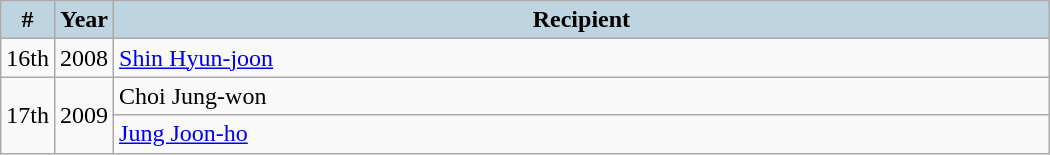<table class="wikitable" style="width:700px">
<tr>
<th style="background:#BED5E1; width:10px">#</th>
<th style="background:#BED5E1; width:10px">Year</th>
<th style="background:#BED5E1;">Recipient</th>
</tr>
<tr>
<td>16th</td>
<td>2008</td>
<td><a href='#'>Shin Hyun-joon</a></td>
</tr>
<tr>
<td rowspan=2>17th</td>
<td rowspan=2>2009</td>
<td>Choi Jung-won</td>
</tr>
<tr>
<td><a href='#'>Jung Joon-ho</a></td>
</tr>
</table>
